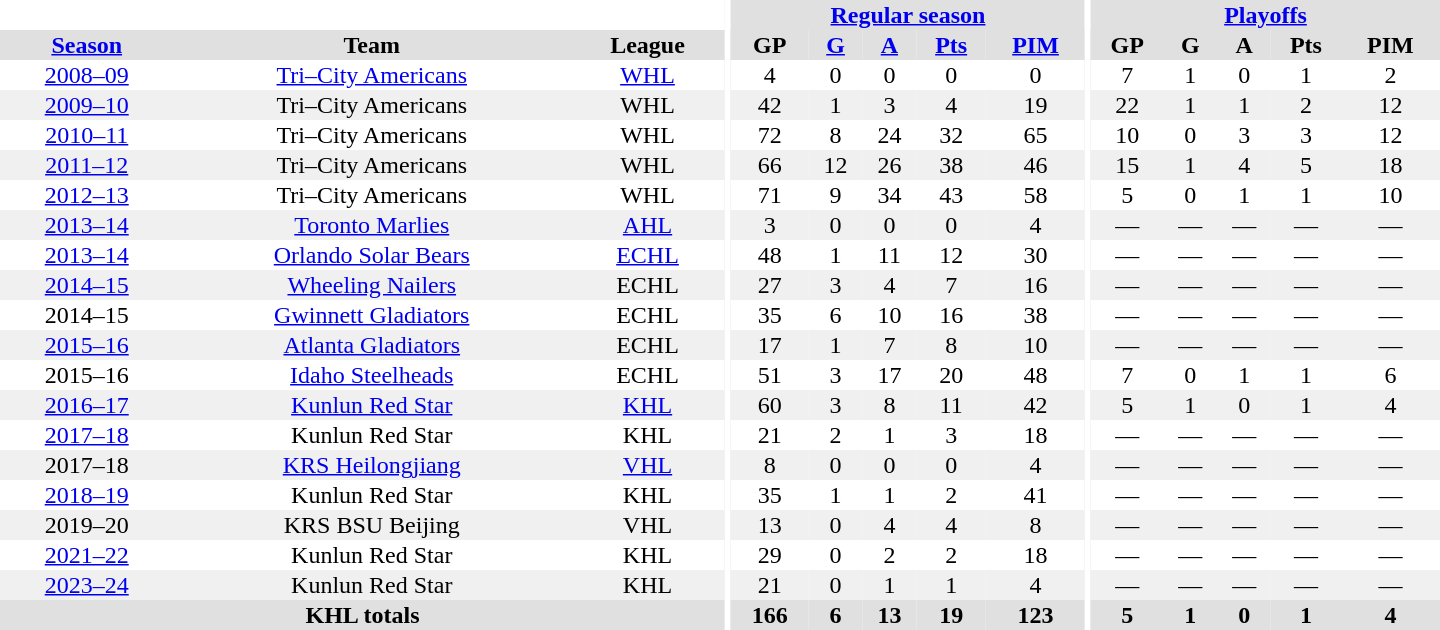<table border="0" cellpadding="1" cellspacing="0" style="text-align:center; width:60em">
<tr bgcolor="#e0e0e0">
<th colspan="3" bgcolor="#ffffff"></th>
<th rowspan="99" bgcolor="#ffffff"></th>
<th colspan="5"><a href='#'>Regular season</a></th>
<th rowspan="99" bgcolor="#ffffff"></th>
<th colspan="5"><a href='#'>Playoffs</a></th>
</tr>
<tr bgcolor="#e0e0e0">
<th><a href='#'>Season</a></th>
<th>Team</th>
<th>League</th>
<th>GP</th>
<th><a href='#'>G</a></th>
<th><a href='#'>A</a></th>
<th><a href='#'>Pts</a></th>
<th><a href='#'>PIM</a></th>
<th>GP</th>
<th>G</th>
<th>A</th>
<th>Pts</th>
<th>PIM</th>
</tr>
<tr>
<td><a href='#'>2008–09</a></td>
<td><a href='#'>Tri–City Americans</a></td>
<td><a href='#'>WHL</a></td>
<td>4</td>
<td>0</td>
<td>0</td>
<td>0</td>
<td>0</td>
<td>7</td>
<td>1</td>
<td>0</td>
<td>1</td>
<td>2</td>
</tr>
<tr bgcolor="#f0f0f0">
<td><a href='#'>2009–10</a></td>
<td>Tri–City Americans</td>
<td>WHL</td>
<td>42</td>
<td>1</td>
<td>3</td>
<td>4</td>
<td>19</td>
<td>22</td>
<td>1</td>
<td>1</td>
<td>2</td>
<td>12</td>
</tr>
<tr>
<td><a href='#'>2010–11</a></td>
<td>Tri–City Americans</td>
<td>WHL</td>
<td>72</td>
<td>8</td>
<td>24</td>
<td>32</td>
<td>65</td>
<td>10</td>
<td>0</td>
<td>3</td>
<td>3</td>
<td>12</td>
</tr>
<tr bgcolor="#f0f0f0">
<td><a href='#'>2011–12</a></td>
<td>Tri–City Americans</td>
<td>WHL</td>
<td>66</td>
<td>12</td>
<td>26</td>
<td>38</td>
<td>46</td>
<td>15</td>
<td>1</td>
<td>4</td>
<td>5</td>
<td>18</td>
</tr>
<tr>
<td><a href='#'>2012–13</a></td>
<td>Tri–City Americans</td>
<td>WHL</td>
<td>71</td>
<td>9</td>
<td>34</td>
<td>43</td>
<td>58</td>
<td>5</td>
<td>0</td>
<td>1</td>
<td>1</td>
<td>10</td>
</tr>
<tr bgcolor="#f0f0f0">
<td><a href='#'>2013–14</a></td>
<td><a href='#'>Toronto Marlies</a></td>
<td><a href='#'>AHL</a></td>
<td>3</td>
<td>0</td>
<td>0</td>
<td>0</td>
<td>4</td>
<td>—</td>
<td>—</td>
<td>—</td>
<td>—</td>
<td>—</td>
</tr>
<tr>
<td><a href='#'>2013–14</a></td>
<td><a href='#'>Orlando Solar Bears</a></td>
<td><a href='#'>ECHL</a></td>
<td>48</td>
<td>1</td>
<td>11</td>
<td>12</td>
<td>30</td>
<td>—</td>
<td>—</td>
<td>—</td>
<td>—</td>
<td>—</td>
</tr>
<tr bgcolor="#f0f0f0">
<td><a href='#'>2014–15</a></td>
<td><a href='#'>Wheeling Nailers</a></td>
<td>ECHL</td>
<td>27</td>
<td>3</td>
<td>4</td>
<td>7</td>
<td>16</td>
<td>—</td>
<td>—</td>
<td>—</td>
<td>—</td>
<td>—</td>
</tr>
<tr>
<td>2014–15</td>
<td><a href='#'>Gwinnett Gladiators</a></td>
<td>ECHL</td>
<td>35</td>
<td>6</td>
<td>10</td>
<td>16</td>
<td>38</td>
<td>—</td>
<td>—</td>
<td>—</td>
<td>—</td>
<td>—</td>
</tr>
<tr bgcolor="#f0f0f0">
<td><a href='#'>2015–16</a></td>
<td><a href='#'>Atlanta Gladiators</a></td>
<td>ECHL</td>
<td>17</td>
<td>1</td>
<td>7</td>
<td>8</td>
<td>10</td>
<td>—</td>
<td>—</td>
<td>—</td>
<td>—</td>
<td>—</td>
</tr>
<tr>
<td>2015–16</td>
<td><a href='#'>Idaho Steelheads</a></td>
<td>ECHL</td>
<td>51</td>
<td>3</td>
<td>17</td>
<td>20</td>
<td>48</td>
<td>7</td>
<td>0</td>
<td>1</td>
<td>1</td>
<td>6</td>
</tr>
<tr bgcolor="#f0f0f0">
<td><a href='#'>2016–17</a></td>
<td><a href='#'>Kunlun Red Star</a></td>
<td><a href='#'>KHL</a></td>
<td>60</td>
<td>3</td>
<td>8</td>
<td>11</td>
<td>42</td>
<td>5</td>
<td>1</td>
<td>0</td>
<td>1</td>
<td>4</td>
</tr>
<tr>
<td><a href='#'>2017–18</a></td>
<td>Kunlun Red Star</td>
<td>KHL</td>
<td>21</td>
<td>2</td>
<td>1</td>
<td>3</td>
<td>18</td>
<td>—</td>
<td>—</td>
<td>—</td>
<td>—</td>
<td>—</td>
</tr>
<tr bgcolor="#f0f0f0">
<td>2017–18</td>
<td><a href='#'>KRS Heilongjiang</a></td>
<td><a href='#'>VHL</a></td>
<td>8</td>
<td>0</td>
<td>0</td>
<td>0</td>
<td>4</td>
<td>—</td>
<td>—</td>
<td>—</td>
<td>—</td>
<td>—</td>
</tr>
<tr>
<td><a href='#'>2018–19</a></td>
<td>Kunlun Red Star</td>
<td>KHL</td>
<td>35</td>
<td>1</td>
<td>1</td>
<td>2</td>
<td>41</td>
<td>—</td>
<td>—</td>
<td>—</td>
<td>—</td>
<td>—</td>
</tr>
<tr bgcolor="#f0f0f0">
<td>2019–20</td>
<td>KRS BSU Beijing</td>
<td>VHL</td>
<td>13</td>
<td>0</td>
<td>4</td>
<td>4</td>
<td>8</td>
<td>—</td>
<td>—</td>
<td>—</td>
<td>—</td>
<td>—</td>
</tr>
<tr>
<td><a href='#'>2021–22</a></td>
<td>Kunlun Red Star</td>
<td>KHL</td>
<td>29</td>
<td>0</td>
<td>2</td>
<td>2</td>
<td>18</td>
<td>—</td>
<td>—</td>
<td>—</td>
<td>—</td>
<td>—</td>
</tr>
<tr bgcolor="#f0f0f0">
<td><a href='#'>2023–24</a></td>
<td>Kunlun Red Star</td>
<td>KHL</td>
<td>21</td>
<td>0</td>
<td>1</td>
<td>1</td>
<td>4</td>
<td>—</td>
<td>—</td>
<td>—</td>
<td>—</td>
<td>—</td>
</tr>
<tr bgcolor="#e0e0e0">
<th colspan="3">KHL totals</th>
<th>166</th>
<th>6</th>
<th>13</th>
<th>19</th>
<th>123</th>
<th>5</th>
<th>1</th>
<th>0</th>
<th>1</th>
<th>4</th>
</tr>
</table>
